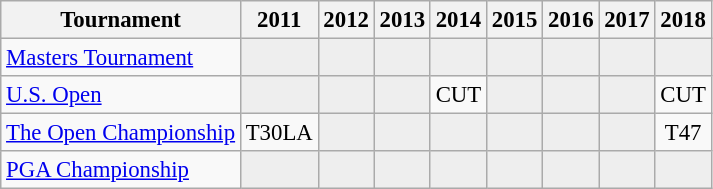<table class="wikitable" style="font-size:95%;text-align:center;">
<tr>
<th>Tournament</th>
<th>2011</th>
<th>2012</th>
<th>2013</th>
<th>2014</th>
<th>2015</th>
<th>2016</th>
<th>2017</th>
<th>2018</th>
</tr>
<tr>
<td align=left><a href='#'>Masters Tournament</a></td>
<td style="background:#eeeeee;"></td>
<td style="background:#eeeeee;"></td>
<td style="background:#eeeeee;"></td>
<td style="background:#eeeeee;"></td>
<td style="background:#eeeeee;"></td>
<td style="background:#eeeeee;"></td>
<td style="background:#eeeeee;"></td>
<td style="background:#eeeeee;"></td>
</tr>
<tr>
<td align=left><a href='#'>U.S. Open</a></td>
<td style="background:#eeeeee;"></td>
<td style="background:#eeeeee;"></td>
<td style="background:#eeeeee;"></td>
<td>CUT</td>
<td style="background:#eeeeee;"></td>
<td style="background:#eeeeee;"></td>
<td style="background:#eeeeee;"></td>
<td>CUT</td>
</tr>
<tr>
<td align=left><a href='#'>The Open Championship</a></td>
<td>T30<span>LA</span></td>
<td style="background:#eeeeee;"></td>
<td style="background:#eeeeee;"></td>
<td style="background:#eeeeee;"></td>
<td style="background:#eeeeee;"></td>
<td style="background:#eeeeee;"></td>
<td style="background:#eeeeee;"></td>
<td>T47</td>
</tr>
<tr>
<td align=left><a href='#'>PGA Championship</a></td>
<td style="background:#eeeeee;"></td>
<td style="background:#eeeeee;"></td>
<td style="background:#eeeeee;"></td>
<td style="background:#eeeeee;"></td>
<td style="background:#eeeeee;"></td>
<td style="background:#eeeeee;"></td>
<td style="background:#eeeeee;"></td>
<td style="background:#eeeeee;"></td>
</tr>
</table>
